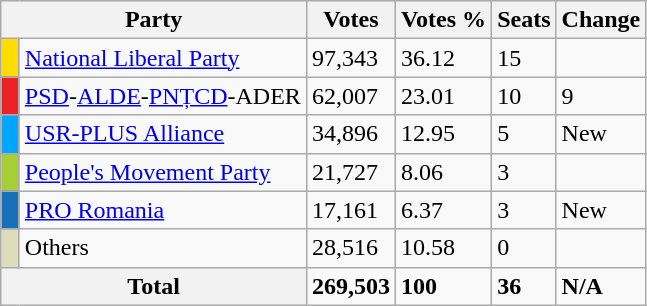<table class="wikitable">
<tr>
<th colspan="2">Party</th>
<th>Votes</th>
<th>Votes %</th>
<th>Seats</th>
<th>Change</th>
</tr>
<tr>
<td style="background:#ffdd00;" width="5"></td>
<td><a href='#'>National Liberal Party</a></td>
<td>97,343</td>
<td>36.12</td>
<td>15</td>
<td></td>
</tr>
<tr>
<td style="background:#ed2128;" width="5"></td>
<td><a href='#'>PSD</a>-<a href='#'>ALDE</a>-<a href='#'>PNȚCD</a>-ADER</td>
<td>62,007</td>
<td>23.01</td>
<td>10</td>
<td>9</td>
</tr>
<tr>
<td style="background:#00a6ff;" width="5"></td>
<td><a href='#'>USR-PLUS Alliance</a></td>
<td>34,896</td>
<td>12.95</td>
<td>5</td>
<td>New</td>
</tr>
<tr>
<td style="background:#a7cf35;" width="5"></td>
<td><a href='#'>People's Movement Party</a></td>
<td>21,727</td>
<td>8.06</td>
<td>3</td>
<td></td>
</tr>
<tr>
<td style="background:#1572ba;" width="5"></td>
<td><a href='#'>PRO Romania</a></td>
<td>17,161</td>
<td>6.37</td>
<td>3</td>
<td>New</td>
</tr>
<tr>
<td style="background:#ddddbb;" width="5"></td>
<td>Others</td>
<td>28,516</td>
<td>10.58</td>
<td>0</td>
<td></td>
</tr>
<tr>
<th colspan="2">Total</th>
<td><strong>269,503</strong></td>
<td><strong>100</strong></td>
<td><strong>36</strong></td>
<td><strong>N/A</strong></td>
</tr>
</table>
